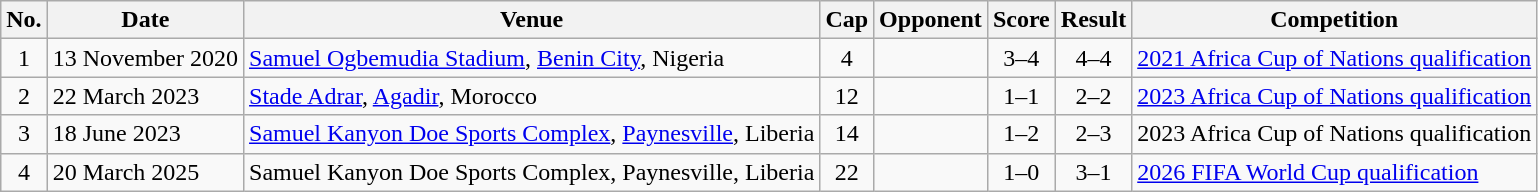<table class="wikitable sortable">
<tr>
<th scope="col">No.</th>
<th scope="col">Date</th>
<th scope="col">Venue</th>
<th>Cap</th>
<th scope="col">Opponent</th>
<th scope="col">Score</th>
<th scope="col">Result</th>
<th scope="col">Competition</th>
</tr>
<tr>
<td style="text-align:center">1</td>
<td>13 November 2020</td>
<td><a href='#'>Samuel Ogbemudia Stadium</a>, <a href='#'>Benin City</a>, Nigeria</td>
<td style="text-align:center">4</td>
<td></td>
<td style="text-align:center">3–4</td>
<td style="text-align:center">4–4</td>
<td><a href='#'>2021 Africa Cup of Nations qualification</a></td>
</tr>
<tr>
<td style="text-align:center">2</td>
<td>22 March 2023</td>
<td><a href='#'>Stade Adrar</a>, <a href='#'>Agadir</a>, Morocco</td>
<td style="text-align:center">12</td>
<td></td>
<td style="text-align:center">1–1</td>
<td style="text-align:center">2–2</td>
<td><a href='#'>2023 Africa Cup of Nations qualification</a></td>
</tr>
<tr>
<td style="text-align:center">3</td>
<td>18 June 2023</td>
<td><a href='#'>Samuel Kanyon Doe Sports Complex</a>, <a href='#'>Paynesville</a>, Liberia</td>
<td style="text-align:center">14</td>
<td></td>
<td style="text-align:center">1–2</td>
<td style="text-align:center">2–3</td>
<td>2023 Africa Cup of Nations qualification</td>
</tr>
<tr>
<td style="text-align:center">4</td>
<td>20 March 2025</td>
<td>Samuel Kanyon Doe Sports Complex, Paynesville, Liberia</td>
<td style="text-align:center">22</td>
<td></td>
<td style="text-align:center">1–0</td>
<td style="text-align:center">3–1</td>
<td><a href='#'>2026 FIFA World Cup qualification</a></td>
</tr>
</table>
